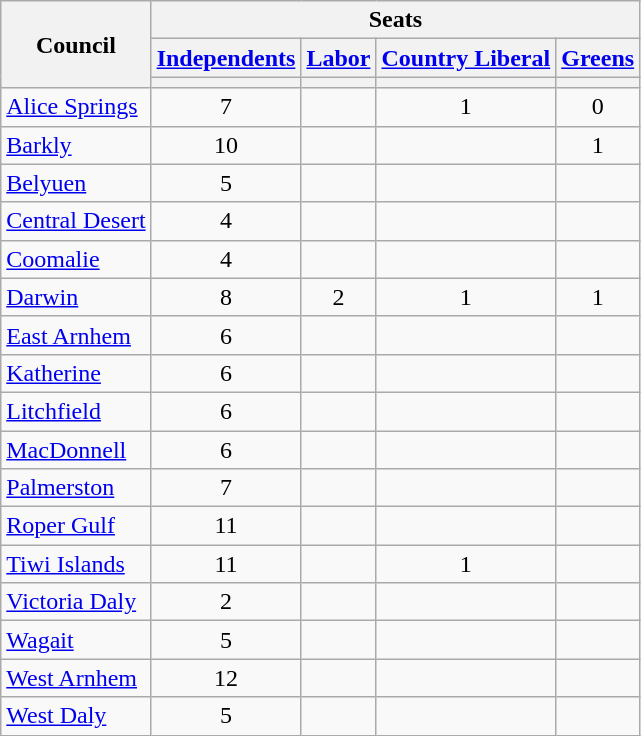<table class="wikitable">
<tr>
<th rowspan="3">Council</th>
<th colspan="4">Seats</th>
</tr>
<tr>
<th><a href='#'>Independents</a></th>
<th><a href='#'>Labor</a></th>
<th><a href='#'>Country Liberal</a></th>
<th><a href='#'>Greens</a></th>
</tr>
<tr>
<th></th>
<th></th>
<th></th>
<th></th>
</tr>
<tr>
<td><a href='#'>Alice Springs</a></td>
<td align="center">7</td>
<td></td>
<td align="center">1</td>
<td align="center">0</td>
</tr>
<tr>
<td><a href='#'>Barkly</a></td>
<td align="center">10</td>
<td></td>
<td></td>
<td align="center">1</td>
</tr>
<tr>
<td><a href='#'>Belyuen</a></td>
<td align="center">5</td>
<td></td>
<td></td>
<td></td>
</tr>
<tr>
<td><a href='#'>Central Desert</a></td>
<td align="center">4</td>
<td></td>
<td></td>
<td></td>
</tr>
<tr>
<td><a href='#'>Coomalie</a></td>
<td align="center">4</td>
<td></td>
<td></td>
<td></td>
</tr>
<tr>
<td><a href='#'>Darwin</a></td>
<td align="center">8</td>
<td align="center">2</td>
<td align="center">1</td>
<td align="center">1</td>
</tr>
<tr>
<td><a href='#'>East Arnhem</a></td>
<td align="center">6</td>
<td></td>
<td></td>
<td></td>
</tr>
<tr>
<td><a href='#'>Katherine</a></td>
<td align="center">6</td>
<td></td>
<td></td>
<td></td>
</tr>
<tr>
<td><a href='#'>Litchfield</a></td>
<td align="center">6</td>
<td></td>
<td></td>
<td></td>
</tr>
<tr>
<td><a href='#'>MacDonnell</a></td>
<td align="center">6</td>
<td></td>
<td></td>
<td></td>
</tr>
<tr>
<td><a href='#'>Palmerston</a></td>
<td align="center">7</td>
<td></td>
<td></td>
<td></td>
</tr>
<tr>
<td><a href='#'>Roper Gulf</a></td>
<td align="center">11</td>
<td></td>
<td></td>
<td></td>
</tr>
<tr>
<td><a href='#'>Tiwi Islands</a></td>
<td align="center">11</td>
<td></td>
<td align="center">1</td>
<td></td>
</tr>
<tr>
<td><a href='#'>Victoria Daly</a></td>
<td align="center">2</td>
<td></td>
<td></td>
<td></td>
</tr>
<tr>
<td><a href='#'>Wagait</a></td>
<td align="center">5</td>
<td></td>
<td></td>
<td></td>
</tr>
<tr>
<td><a href='#'>West Arnhem</a></td>
<td align="center">12</td>
<td></td>
<td></td>
<td></td>
</tr>
<tr>
<td><a href='#'>West Daly</a></td>
<td align="center">5</td>
<td></td>
<td></td>
<td></td>
</tr>
</table>
